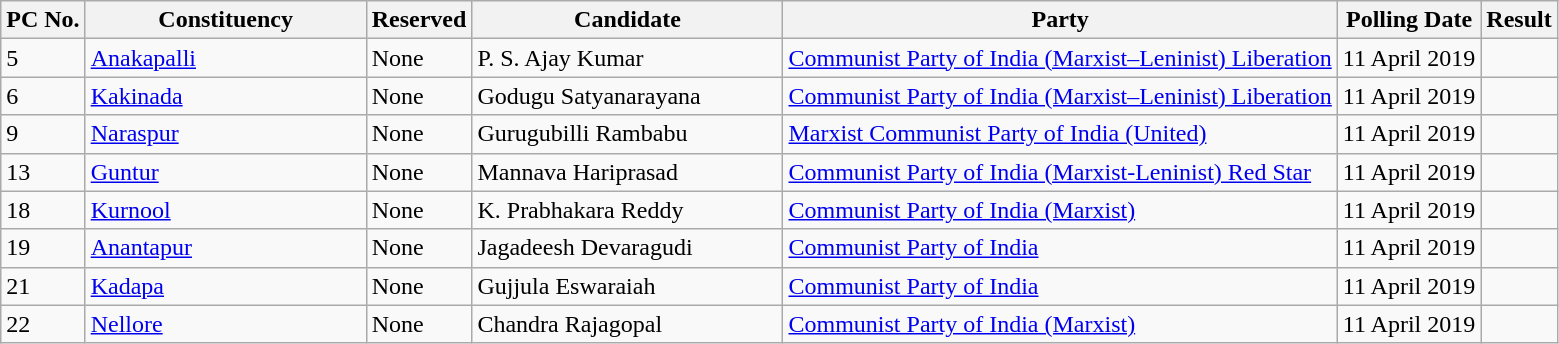<table class= "wikitable sortable">
<tr>
<th>PC No.</th>
<th style="width:180px;">Constituency</th>
<th>Reserved</th>
<th style="width:200px;">Candidate</th>
<th>Party</th>
<th>Polling Date</th>
<th>Result</th>
</tr>
<tr>
<td>5</td>
<td><a href='#'>Anakapalli</a></td>
<td>None</td>
<td>P. S. Ajay Kumar</td>
<td><a href='#'>Communist Party of India (Marxist–Leninist) Liberation</a></td>
<td>11 April 2019</td>
<td></td>
</tr>
<tr>
<td>6</td>
<td><a href='#'>Kakinada</a></td>
<td>None</td>
<td>Godugu Satyanarayana</td>
<td><a href='#'>Communist Party of India (Marxist–Leninist) Liberation</a></td>
<td>11 April 2019</td>
<td></td>
</tr>
<tr>
<td>9</td>
<td><a href='#'>Naraspur</a></td>
<td>None</td>
<td>Gurugubilli Rambabu</td>
<td><a href='#'>Marxist Communist Party of India (United)</a></td>
<td>11 April 2019</td>
<td></td>
</tr>
<tr>
<td>13</td>
<td><a href='#'>Guntur</a></td>
<td>None</td>
<td>Mannava Hariprasad</td>
<td><a href='#'>Communist Party of India (Marxist-Leninist) Red Star</a></td>
<td>11 April 2019</td>
<td></td>
</tr>
<tr>
<td>18</td>
<td><a href='#'>Kurnool</a></td>
<td>None</td>
<td>K. Prabhakara Reddy</td>
<td><a href='#'>Communist Party of India (Marxist)</a></td>
<td>11 April 2019</td>
<td></td>
</tr>
<tr>
<td>19</td>
<td><a href='#'>Anantapur</a></td>
<td>None</td>
<td>Jagadeesh Devaragudi</td>
<td><a href='#'>Communist Party of India</a></td>
<td>11 April 2019</td>
<td></td>
</tr>
<tr>
<td>21</td>
<td><a href='#'>Kadapa</a></td>
<td>None</td>
<td>Gujjula Eswaraiah</td>
<td><a href='#'>Communist Party of India</a></td>
<td>11 April 2019</td>
<td></td>
</tr>
<tr>
<td>22</td>
<td><a href='#'>Nellore</a></td>
<td>None</td>
<td>Chandra Rajagopal</td>
<td><a href='#'>Communist Party of India (Marxist)</a></td>
<td>11 April 2019</td>
<td></td>
</tr>
</table>
